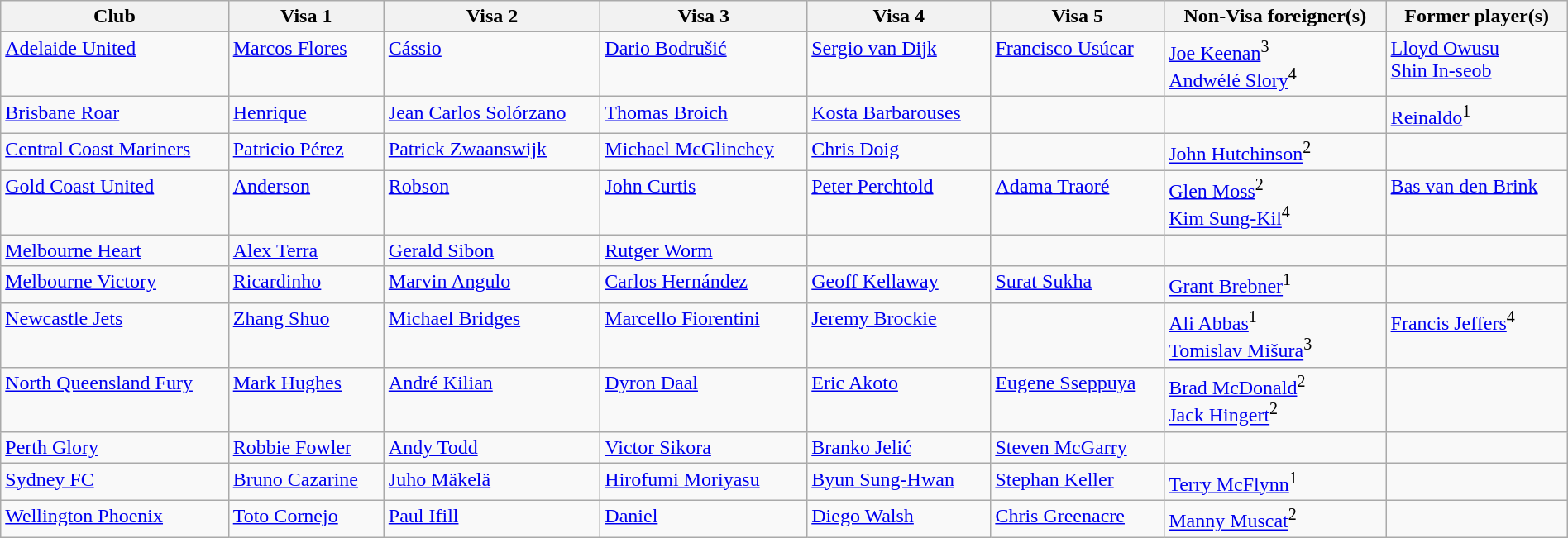<table class="wikitable" style="width:100%">
<tr>
<th>Club</th>
<th>Visa 1</th>
<th>Visa 2</th>
<th>Visa 3</th>
<th>Visa 4</th>
<th>Visa 5</th>
<th>Non-Visa foreigner(s)</th>
<th>Former player(s)</th>
</tr>
<tr style="vertical-align:top;">
<td><a href='#'>Adelaide United</a></td>
<td> <a href='#'>Marcos Flores</a></td>
<td> <a href='#'>Cássio</a></td>
<td> <a href='#'>Dario Bodrušić</a></td>
<td> <a href='#'>Sergio van Dijk</a></td>
<td> <a href='#'>Francisco Usúcar</a></td>
<td> <a href='#'>Joe Keenan</a><sup>3</sup><br> <a href='#'>Andwélé Slory</a><sup>4</sup></td>
<td> <a href='#'>Lloyd Owusu</a> <br> <a href='#'>Shin In-seob</a></td>
</tr>
<tr style="vertical-align:top;">
<td><a href='#'>Brisbane Roar</a></td>
<td> <a href='#'>Henrique</a></td>
<td> <a href='#'>Jean Carlos Solórzano</a></td>
<td> <a href='#'>Thomas Broich</a></td>
<td> <a href='#'>Kosta Barbarouses</a></td>
<td></td>
<td></td>
<td> <a href='#'>Reinaldo</a><sup>1</sup></td>
</tr>
<tr style="vertical-align:top;">
<td><a href='#'>Central Coast Mariners</a></td>
<td> <a href='#'>Patricio Pérez</a></td>
<td> <a href='#'>Patrick Zwaanswijk</a></td>
<td> <a href='#'>Michael McGlinchey</a></td>
<td> <a href='#'>Chris Doig</a></td>
<td></td>
<td> <a href='#'>John Hutchinson</a><sup>2</sup></td>
<td></td>
</tr>
<tr style="vertical-align:top;">
<td><a href='#'>Gold Coast United</a></td>
<td> <a href='#'>Anderson</a></td>
<td> <a href='#'>Robson</a></td>
<td> <a href='#'>John Curtis</a></td>
<td> <a href='#'>Peter Perchtold</a></td>
<td> <a href='#'>Adama Traoré</a></td>
<td> <a href='#'>Glen Moss</a><sup>2</sup><br> <a href='#'>Kim Sung-Kil</a><sup>4</sup></td>
<td> <a href='#'>Bas van den Brink</a></td>
</tr>
<tr style="vertical-align:top;">
<td><a href='#'>Melbourne Heart</a></td>
<td> <a href='#'>Alex Terra</a></td>
<td> <a href='#'>Gerald Sibon</a></td>
<td> <a href='#'>Rutger Worm</a></td>
<td></td>
<td></td>
<td></td>
<td></td>
</tr>
<tr style="vertical-align:top;">
<td><a href='#'>Melbourne Victory</a></td>
<td> <a href='#'>Ricardinho</a></td>
<td> <a href='#'>Marvin Angulo</a></td>
<td> <a href='#'>Carlos Hernández</a></td>
<td> <a href='#'>Geoff Kellaway</a></td>
<td> <a href='#'>Surat Sukha</a></td>
<td> <a href='#'>Grant Brebner</a><sup>1</sup></td>
<td></td>
</tr>
<tr style="vertical-align:top;">
<td><a href='#'>Newcastle Jets</a></td>
<td> <a href='#'>Zhang Shuo</a></td>
<td> <a href='#'>Michael Bridges</a></td>
<td> <a href='#'>Marcello Fiorentini</a></td>
<td> <a href='#'>Jeremy Brockie</a></td>
<td></td>
<td> <a href='#'>Ali Abbas</a><sup>1</sup><br> <a href='#'>Tomislav Mišura</a><sup>3</sup></td>
<td> <a href='#'>Francis Jeffers</a><sup>4</sup></td>
</tr>
<tr style="vertical-align:top;">
<td><a href='#'>North Queensland Fury</a></td>
<td> <a href='#'>Mark Hughes</a></td>
<td> <a href='#'>André Kilian</a></td>
<td> <a href='#'>Dyron Daal</a></td>
<td> <a href='#'>Eric Akoto</a></td>
<td> <a href='#'>Eugene Sseppuya</a></td>
<td> <a href='#'>Brad McDonald</a><sup>2</sup><br> <a href='#'>Jack Hingert</a><sup>2</sup></td>
<td></td>
</tr>
<tr style="vertical-align:top;">
<td><a href='#'>Perth Glory</a></td>
<td> <a href='#'>Robbie Fowler</a></td>
<td> <a href='#'>Andy Todd</a></td>
<td> <a href='#'>Victor Sikora</a></td>
<td> <a href='#'>Branko Jelić</a></td>
<td> <a href='#'>Steven McGarry</a></td>
<td></td>
<td></td>
</tr>
<tr style="vertical-align:top;">
<td><a href='#'>Sydney FC</a></td>
<td> <a href='#'>Bruno Cazarine</a></td>
<td> <a href='#'>Juho Mäkelä</a></td>
<td> <a href='#'>Hirofumi Moriyasu</a></td>
<td> <a href='#'>Byun Sung-Hwan</a></td>
<td> <a href='#'>Stephan Keller</a></td>
<td> <a href='#'>Terry McFlynn</a><sup>1</sup></td>
<td></td>
</tr>
<tr style="vertical-align:top;">
<td><a href='#'>Wellington Phoenix</a></td>
<td> <a href='#'>Toto Cornejo</a></td>
<td> <a href='#'>Paul Ifill</a></td>
<td> <a href='#'>Daniel</a></td>
<td> <a href='#'>Diego Walsh</a></td>
<td> <a href='#'>Chris Greenacre</a></td>
<td> <a href='#'>Manny Muscat</a><sup>2</sup></td>
<td></td>
</tr>
</table>
